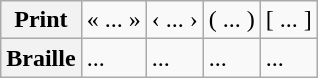<table class=wikitable>
<tr align=center>
<th>Print</th>
<td>« ... »</td>
<td>‹ ... ›</td>
<td>( ... )</td>
<td>[ ... ]</td>
</tr>
<tr>
<th>Braille</th>
<td>...</td>
<td>...</td>
<td>...</td>
<td>...</td>
</tr>
</table>
